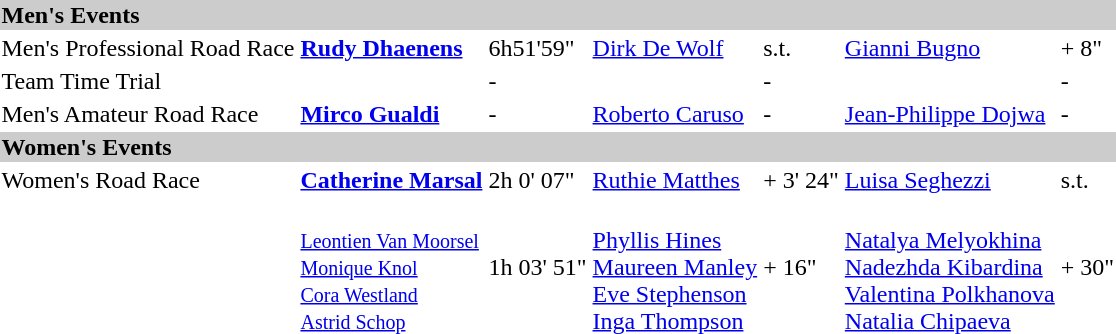<table>
<tr style="background:#ccc;">
<td colspan=7><strong>Men's Events</strong></td>
</tr>
<tr>
<td>Men's Professional Road Race<br></td>
<td><strong><a href='#'>Rudy Dhaenens</a></strong><br><small></small></td>
<td>6h51'59"</td>
<td><a href='#'>Dirk De Wolf</a><br><small></small></td>
<td>s.t.</td>
<td><a href='#'>Gianni Bugno</a><br><small></small></td>
<td>+ 8"</td>
</tr>
<tr>
<td>Team Time Trial<br></td>
<td><strong></strong></td>
<td>-</td>
<td></td>
<td>-</td>
<td></td>
<td>-</td>
</tr>
<tr>
<td>Men's Amateur Road Race<br></td>
<td><strong><a href='#'>Mirco Gualdi</a></strong><br><small></small></td>
<td>-</td>
<td><a href='#'>Roberto Caruso</a><br><small></small></td>
<td>-</td>
<td><a href='#'>Jean-Philippe Dojwa</a><br><small></small></td>
<td>-</td>
</tr>
<tr style="background:#ccc;">
<td colspan=7><strong>Women's Events</strong></td>
</tr>
<tr>
<td>Women's Road Race<br></td>
<td><strong><a href='#'>Catherine Marsal</a></strong><br><small></small></td>
<td>2h 0' 07"</td>
<td><a href='#'>Ruthie Matthes</a><br><small></small></td>
<td>+ 3' 24"</td>
<td><a href='#'>Luisa Seghezzi</a><br><small></small></td>
<td>s.t.</td>
</tr>
<tr>
<td><br></td>
<td><strong></strong><br><small><a href='#'>Leontien Van Moorsel</a><br><a href='#'>Monique Knol</a><br><a href='#'>Cora Westland</a><br><a href='#'>Astrid Schop</a></small></td>
<td>1h 03' 51"</td>
<td><br><a href='#'>Phyllis Hines</a><br><a href='#'>Maureen Manley</a><br><a href='#'>Eve Stephenson</a><br><a href='#'>Inga Thompson</a></td>
<td>+ 16"</td>
<td><br><a href='#'>Natalya Melyokhina</a><br><a href='#'>Nadezhda Kibardina</a><br><a href='#'>Valentina Polkhanova</a><br><a href='#'>Natalia Chipaeva</a></td>
<td>+ 30"</td>
</tr>
</table>
